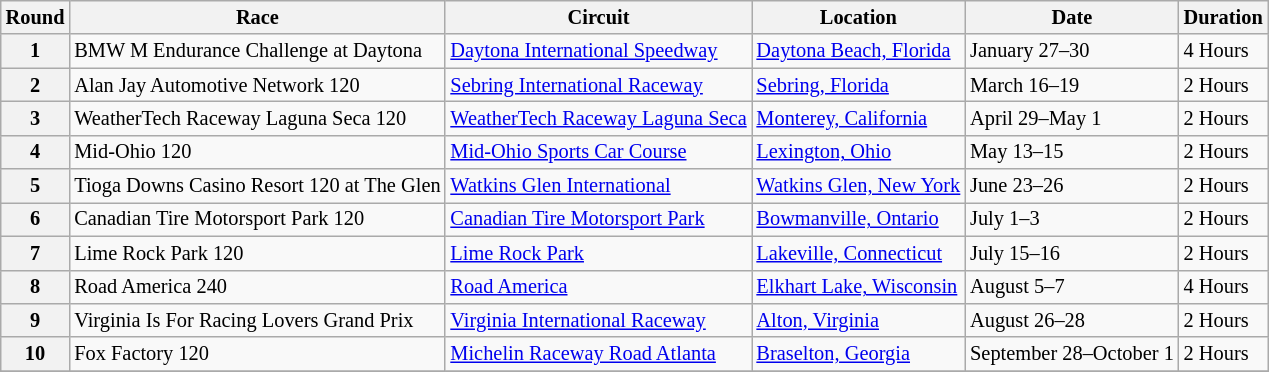<table class="wikitable" style="font-size:85%;">
<tr>
<th>Round</th>
<th>Race</th>
<th>Circuit</th>
<th>Location</th>
<th>Date</th>
<th>Duration</th>
</tr>
<tr>
<th>1</th>
<td>BMW M Endurance Challenge at Daytona</td>
<td> <a href='#'>Daytona International Speedway</a></td>
<td><a href='#'>Daytona Beach, Florida</a></td>
<td>January 27–30</td>
<td>4 Hours</td>
</tr>
<tr>
<th>2</th>
<td>Alan Jay Automotive Network 120</td>
<td> <a href='#'>Sebring International Raceway</a></td>
<td><a href='#'>Sebring, Florida</a></td>
<td>March 16–19</td>
<td>2 Hours</td>
</tr>
<tr>
<th>3</th>
<td>WeatherTech Raceway Laguna Seca 120</td>
<td> <a href='#'>WeatherTech Raceway Laguna Seca</a></td>
<td><a href='#'>Monterey, California</a></td>
<td>April 29–May 1</td>
<td>2 Hours</td>
</tr>
<tr>
<th>4</th>
<td>Mid-Ohio 120</td>
<td> <a href='#'>Mid-Ohio Sports Car Course</a></td>
<td><a href='#'>Lexington, Ohio</a></td>
<td>May 13–15</td>
<td>2 Hours</td>
</tr>
<tr>
<th>5</th>
<td>Tioga Downs Casino Resort 120 at The Glen</td>
<td> <a href='#'>Watkins Glen International</a></td>
<td><a href='#'>Watkins Glen, New York</a></td>
<td>June 23–26</td>
<td>2 Hours</td>
</tr>
<tr>
<th>6</th>
<td>Canadian Tire Motorsport Park 120</td>
<td> <a href='#'>Canadian Tire Motorsport Park</a></td>
<td><a href='#'>Bowmanville, Ontario</a></td>
<td>July 1–3</td>
<td>2 Hours</td>
</tr>
<tr>
<th>7</th>
<td>Lime Rock Park 120</td>
<td> <a href='#'>Lime Rock Park</a></td>
<td><a href='#'>Lakeville, Connecticut</a></td>
<td>July 15–16</td>
<td>2 Hours</td>
</tr>
<tr>
<th>8</th>
<td>Road America 240</td>
<td> <a href='#'>Road America</a></td>
<td><a href='#'>Elkhart Lake, Wisconsin</a></td>
<td>August 5–7</td>
<td>4 Hours</td>
</tr>
<tr>
<th>9</th>
<td>Virginia Is For Racing Lovers Grand Prix</td>
<td> <a href='#'>Virginia International Raceway</a></td>
<td><a href='#'>Alton, Virginia</a></td>
<td>August 26–28</td>
<td>2 Hours</td>
</tr>
<tr>
<th>10</th>
<td>Fox Factory 120</td>
<td> <a href='#'>Michelin Raceway Road Atlanta</a></td>
<td><a href='#'>Braselton, Georgia</a></td>
<td>September 28–October 1</td>
<td>2 Hours</td>
</tr>
<tr>
</tr>
</table>
